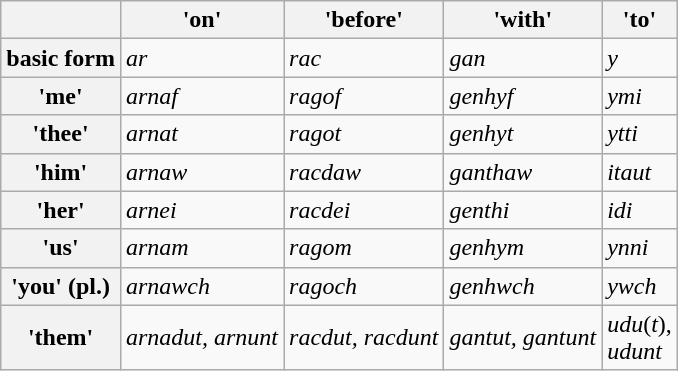<table class="wikitable">
<tr>
<th></th>
<th>'on'</th>
<th>'before'</th>
<th>'with'</th>
<th>'to'</th>
</tr>
<tr>
<th>basic form</th>
<td><em>ar</em></td>
<td><em>rac</em></td>
<td><em>gan</em></td>
<td><em>y</em></td>
</tr>
<tr>
<th>'me'</th>
<td><em>arnaf</em></td>
<td><em>ragof</em></td>
<td><em>genhyf</em></td>
<td><em>ymi</em></td>
</tr>
<tr>
<th>'thee'</th>
<td><em>arnat</em></td>
<td><em>ragot</em></td>
<td><em>genhyt</em></td>
<td><em>ytti</em></td>
</tr>
<tr>
<th>'him'</th>
<td><em>arnaw</em></td>
<td><em>racdaw</em></td>
<td><em>ganthaw</em></td>
<td><em>itaut</em></td>
</tr>
<tr>
<th>'her'</th>
<td><em>arnei</em></td>
<td><em>racdei</em></td>
<td><em>genthi</em></td>
<td><em>idi</em></td>
</tr>
<tr>
<th>'us'</th>
<td><em>arnam</em></td>
<td><em>ragom</em></td>
<td><em>genhym</em></td>
<td><em>ynni</em></td>
</tr>
<tr>
<th>'you' (pl.)</th>
<td><em>arnawch</em></td>
<td><em>ragoch</em></td>
<td><em>genhwch</em></td>
<td><em>ywch</em></td>
</tr>
<tr>
<th>'them'</th>
<td><em>arnadut, arnunt</em></td>
<td><em>racdut, racdunt</em></td>
<td><em>gantut, gantunt</em></td>
<td><em>udu</em>(<em>t</em>),<br><em>udunt</em></td>
</tr>
</table>
